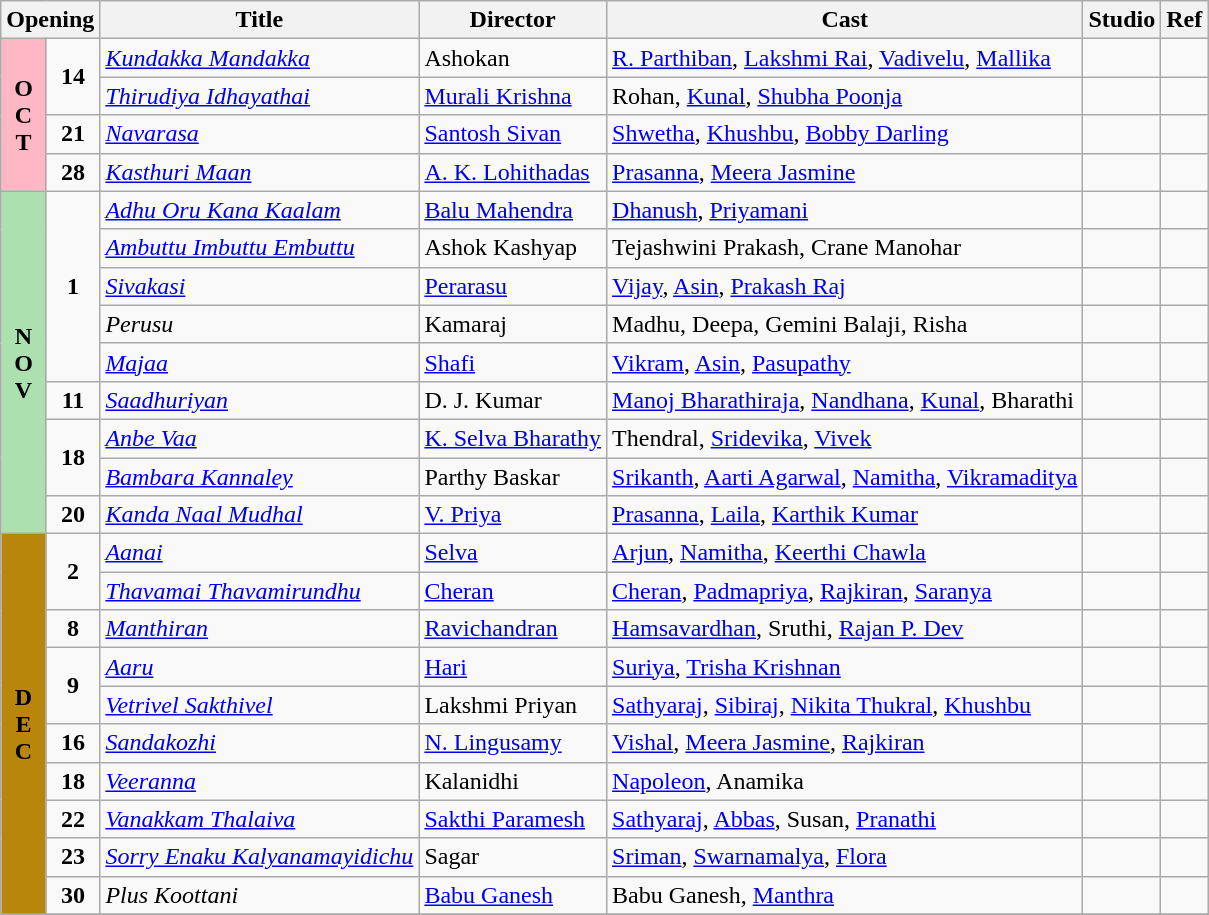<table class="wikitable">
<tr>
<th colspan="2">Opening</th>
<th>Title</th>
<th>Director</th>
<th>Cast</th>
<th>Studio</th>
<th>Ref</th>
</tr>
<tr October!>
<td rowspan="4" valign="center" align="center" style="background:#FFB7C5;"><strong>O<br>C<br>T</strong></td>
<td rowspan="2" align="center"><strong>14</strong></td>
<td><em><a href='#'>Kundakka Mandakka</a></em></td>
<td>Ashokan</td>
<td><a href='#'>R. Parthiban</a>, <a href='#'>Lakshmi Rai</a>, <a href='#'>Vadivelu</a>, <a href='#'>Mallika</a></td>
<td></td>
<td></td>
</tr>
<tr>
<td><em><a href='#'>Thirudiya Idhayathai</a></em></td>
<td><a href='#'>Murali Krishna</a></td>
<td>Rohan, <a href='#'>Kunal</a>, <a href='#'>Shubha Poonja</a></td>
<td></td>
<td></td>
</tr>
<tr>
<td rowspan="1" align="center"><strong>21</strong></td>
<td><em><a href='#'>Navarasa</a></em></td>
<td><a href='#'>Santosh Sivan</a></td>
<td><a href='#'>Shwetha</a>, <a href='#'>Khushbu</a>, <a href='#'>Bobby Darling</a></td>
<td></td>
<td></td>
</tr>
<tr>
<td rowspan="1" align="center"><strong>28</strong></td>
<td><em><a href='#'>Kasthuri Maan</a></em></td>
<td><a href='#'>A. K. Lohithadas</a></td>
<td><a href='#'>Prasanna</a>, <a href='#'>Meera Jasmine</a></td>
<td></td>
<td></td>
</tr>
<tr November!>
<td rowspan="9" valign="center" align="center" style="background:#ACE1AF;"><strong>N<br>O<br>V</strong></td>
<td rowspan="5" align="center"><strong>1</strong></td>
<td><em><a href='#'>Adhu Oru Kana Kaalam</a></em></td>
<td><a href='#'>Balu Mahendra</a></td>
<td><a href='#'>Dhanush</a>, <a href='#'>Priyamani</a></td>
<td></td>
<td></td>
</tr>
<tr>
<td><em><a href='#'>Ambuttu Imbuttu Embuttu </a></em></td>
<td>Ashok Kashyap</td>
<td>Tejashwini Prakash, Crane Manohar</td>
<td></td>
<td></td>
</tr>
<tr>
<td><em><a href='#'>Sivakasi</a></em></td>
<td><a href='#'>Perarasu</a></td>
<td><a href='#'>Vijay</a>, <a href='#'>Asin</a>, <a href='#'>Prakash Raj</a></td>
<td></td>
<td></td>
</tr>
<tr>
<td><em>Perusu</em></td>
<td>Kamaraj</td>
<td>Madhu, Deepa, Gemini Balaji, Risha</td>
<td></td>
<td></td>
</tr>
<tr>
<td><em><a href='#'>Majaa</a></em></td>
<td><a href='#'>Shafi</a></td>
<td><a href='#'>Vikram</a>, <a href='#'>Asin</a>, <a href='#'>Pasupathy</a></td>
<td></td>
<td></td>
</tr>
<tr>
<td rowspan="1" align="center"><strong>11</strong></td>
<td><em><a href='#'>Saadhuriyan</a></em></td>
<td>D. J. Kumar</td>
<td><a href='#'>Manoj Bharathiraja</a>, <a href='#'>Nandhana</a>, <a href='#'>Kunal</a>, Bharathi</td>
<td></td>
<td></td>
</tr>
<tr>
<td rowspan="2" align="center"><strong>18</strong></td>
<td><em><a href='#'>Anbe Vaa</a></em></td>
<td><a href='#'>K. Selva Bharathy</a></td>
<td>Thendral, <a href='#'>Sridevika</a>, <a href='#'>Vivek</a></td>
<td></td>
<td></td>
</tr>
<tr>
<td><em><a href='#'>Bambara Kannaley</a></em></td>
<td>Parthy Baskar</td>
<td><a href='#'>Srikanth</a>, <a href='#'>Aarti Agarwal</a>, <a href='#'>Namitha</a>, <a href='#'>Vikramaditya</a></td>
<td></td>
<td></td>
</tr>
<tr>
<td rowspan="1" align="center"><strong>20</strong></td>
<td><em><a href='#'>Kanda Naal Mudhal</a></em></td>
<td><a href='#'>V. Priya</a></td>
<td><a href='#'>Prasanna</a>, <a href='#'>Laila</a>, <a href='#'>Karthik Kumar</a></td>
<td></td>
<td></td>
</tr>
<tr December!>
<td rowspan="10" valign="center" align="center" style="background:#B8860B;"><strong>D<br>E<br>C</strong></td>
<td rowspan="2" align="center"><strong>2</strong></td>
<td><em><a href='#'>Aanai</a></em></td>
<td><a href='#'>Selva</a></td>
<td><a href='#'>Arjun</a>, <a href='#'>Namitha</a>, <a href='#'>Keerthi Chawla</a></td>
<td></td>
<td></td>
</tr>
<tr>
<td><em><a href='#'>Thavamai Thavamirundhu</a></em></td>
<td><a href='#'>Cheran</a></td>
<td><a href='#'>Cheran</a>, <a href='#'>Padmapriya</a>, <a href='#'>Rajkiran</a>, <a href='#'>Saranya</a></td>
<td></td>
<td></td>
</tr>
<tr>
<td align="center"><strong>8</strong></td>
<td><em><a href='#'>Manthiran</a></em></td>
<td><a href='#'>Ravichandran</a></td>
<td><a href='#'>Hamsavardhan</a>, Sruthi, <a href='#'>Rajan P. Dev</a></td>
<td></td>
<td></td>
</tr>
<tr>
<td rowspan="2" align="center"><strong>9</strong></td>
<td><em><a href='#'>Aaru</a></em></td>
<td><a href='#'>Hari</a></td>
<td><a href='#'>Suriya</a>, <a href='#'>Trisha Krishnan</a></td>
<td></td>
<td></td>
</tr>
<tr>
<td><em><a href='#'>Vetrivel Sakthivel</a></em></td>
<td>Lakshmi Priyan</td>
<td><a href='#'>Sathyaraj</a>, <a href='#'>Sibiraj</a>, <a href='#'>Nikita Thukral</a>, <a href='#'>Khushbu</a></td>
<td></td>
<td></td>
</tr>
<tr>
<td rowspan="1" align="center"><strong>16</strong></td>
<td><em><a href='#'>Sandakozhi</a></em></td>
<td><a href='#'>N. Lingusamy</a></td>
<td><a href='#'>Vishal</a>, <a href='#'>Meera Jasmine</a>, <a href='#'>Rajkiran</a></td>
<td></td>
<td></td>
</tr>
<tr>
<td rowspan="1" align="center"><strong>18</strong></td>
<td><em><a href='#'>Veeranna</a></em></td>
<td>Kalanidhi</td>
<td><a href='#'>Napoleon</a>, Anamika</td>
<td></td>
<td></td>
</tr>
<tr>
<td rowspan="1" align="center"><strong>22</strong></td>
<td><em><a href='#'>Vanakkam Thalaiva</a></em></td>
<td><a href='#'>Sakthi Paramesh</a></td>
<td><a href='#'>Sathyaraj</a>, <a href='#'>Abbas</a>, Susan, <a href='#'>Pranathi</a></td>
<td></td>
<td></td>
</tr>
<tr>
<td align="center"><strong>23</strong></td>
<td><em><a href='#'>Sorry Enaku Kalyanamayidichu</a></em></td>
<td>Sagar</td>
<td><a href='#'>Sriman</a>, <a href='#'>Swarnamalya</a>, <a href='#'>Flora</a></td>
<td></td>
<td></td>
</tr>
<tr>
<td rowspan="1" align="center"><strong>30</strong></td>
<td><em>Plus Koottani</em></td>
<td><a href='#'>Babu Ganesh</a></td>
<td>Babu Ganesh, <a href='#'>Manthra</a></td>
<td></td>
<td></td>
</tr>
<tr>
</tr>
</table>
